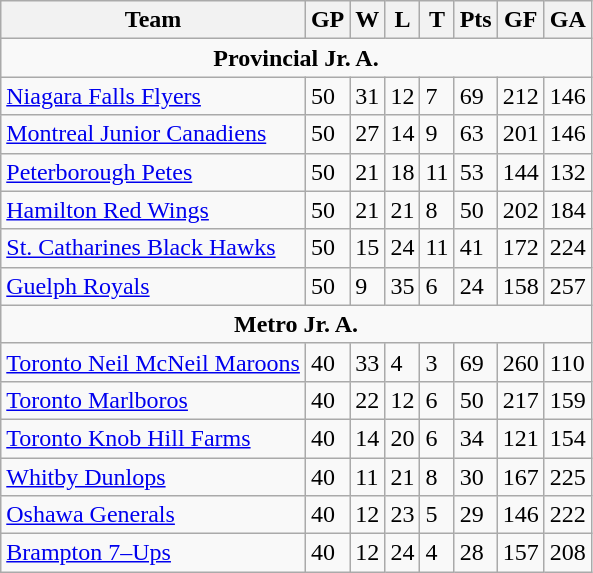<table class="wikitable">
<tr>
<th>Team</th>
<th>GP</th>
<th>W</th>
<th>L</th>
<th>T</th>
<th>Pts</th>
<th>GF</th>
<th>GA</th>
</tr>
<tr>
<td colspan="8" align="center"><strong>Provincial Jr. A.</strong></td>
</tr>
<tr>
<td><a href='#'>Niagara Falls Flyers</a></td>
<td>50</td>
<td>31</td>
<td>12</td>
<td>7</td>
<td>69</td>
<td>212</td>
<td>146</td>
</tr>
<tr>
<td><a href='#'>Montreal Junior Canadiens</a></td>
<td>50</td>
<td>27</td>
<td>14</td>
<td>9</td>
<td>63</td>
<td>201</td>
<td>146</td>
</tr>
<tr>
<td><a href='#'>Peterborough Petes</a></td>
<td>50</td>
<td>21</td>
<td>18</td>
<td>11</td>
<td>53</td>
<td>144</td>
<td>132</td>
</tr>
<tr>
<td><a href='#'>Hamilton Red Wings</a></td>
<td>50</td>
<td>21</td>
<td>21</td>
<td>8</td>
<td>50</td>
<td>202</td>
<td>184</td>
</tr>
<tr>
<td><a href='#'>St. Catharines Black Hawks</a></td>
<td>50</td>
<td>15</td>
<td>24</td>
<td>11</td>
<td>41</td>
<td>172</td>
<td>224</td>
</tr>
<tr>
<td><a href='#'>Guelph Royals</a></td>
<td>50</td>
<td>9</td>
<td>35</td>
<td>6</td>
<td>24</td>
<td>158</td>
<td>257</td>
</tr>
<tr>
<td colspan="8" align="center"><strong>Metro Jr. A.</strong></td>
</tr>
<tr>
<td><a href='#'>Toronto Neil McNeil Maroons</a></td>
<td>40</td>
<td>33</td>
<td>4</td>
<td>3</td>
<td>69</td>
<td>260</td>
<td>110</td>
</tr>
<tr>
<td><a href='#'>Toronto Marlboros</a></td>
<td>40</td>
<td>22</td>
<td>12</td>
<td>6</td>
<td>50</td>
<td>217</td>
<td>159</td>
</tr>
<tr>
<td><a href='#'>Toronto Knob Hill Farms</a></td>
<td>40</td>
<td>14</td>
<td>20</td>
<td>6</td>
<td>34</td>
<td>121</td>
<td>154</td>
</tr>
<tr>
<td><a href='#'>Whitby Dunlops</a></td>
<td>40</td>
<td>11</td>
<td>21</td>
<td>8</td>
<td>30</td>
<td>167</td>
<td>225</td>
</tr>
<tr>
<td><a href='#'>Oshawa Generals</a></td>
<td>40</td>
<td>12</td>
<td>23</td>
<td>5</td>
<td>29</td>
<td>146</td>
<td>222</td>
</tr>
<tr>
<td><a href='#'>Brampton 7–Ups</a></td>
<td>40</td>
<td>12</td>
<td>24</td>
<td>4</td>
<td>28</td>
<td>157</td>
<td>208</td>
</tr>
</table>
